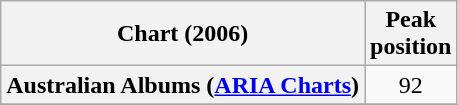<table class="wikitable sortable plainrowheaders" style="text-align:center">
<tr>
<th scope="col">Chart (2006)</th>
<th scope="col">Peak<br>position</th>
</tr>
<tr>
<th scope="row">Australian Albums (<a href='#'>ARIA Charts</a>)</th>
<td>92</td>
</tr>
<tr>
</tr>
</table>
